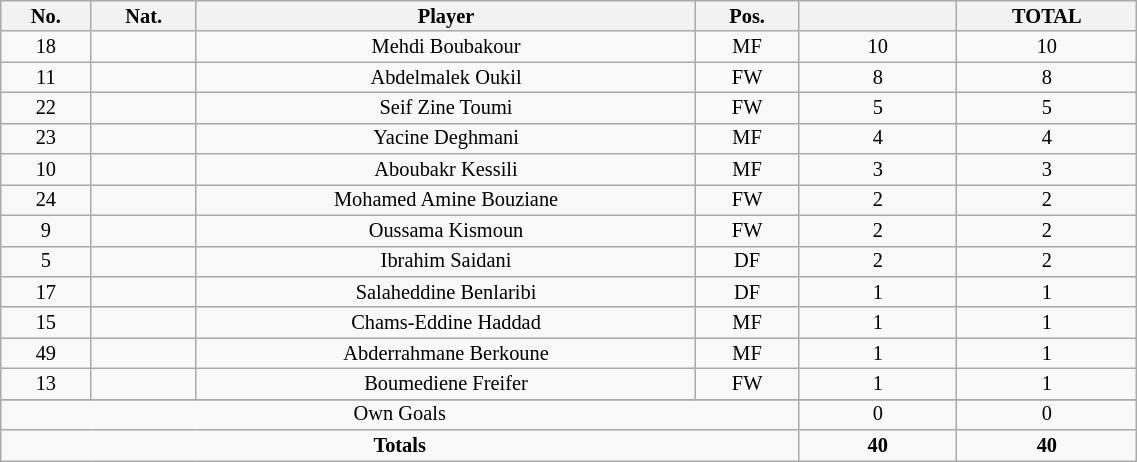<table class="wikitable sortable alternance"  style="font-size:85%; text-align:center; line-height:14px; width:60%;">
<tr>
<th width=10>No.</th>
<th width=10>Nat.</th>
<th width=140>Player</th>
<th width=10>Pos.</th>
<th width=40></th>
<th width=10>TOTAL</th>
</tr>
<tr>
<td>18</td>
<td></td>
<td>Mehdi Boubakour</td>
<td>MF</td>
<td>10</td>
<td>10</td>
</tr>
<tr>
<td>11</td>
<td></td>
<td>Abdelmalek Oukil</td>
<td>FW</td>
<td>8</td>
<td>8</td>
</tr>
<tr>
<td>22</td>
<td></td>
<td>Seif Zine Toumi</td>
<td>FW</td>
<td>5</td>
<td>5</td>
</tr>
<tr>
<td>23</td>
<td></td>
<td>Yacine Deghmani</td>
<td>MF</td>
<td>4</td>
<td>4</td>
</tr>
<tr>
<td>10</td>
<td></td>
<td>Aboubakr Kessili</td>
<td>MF</td>
<td>3</td>
<td>3</td>
</tr>
<tr>
<td>24</td>
<td></td>
<td>Mohamed Amine Bouziane</td>
<td>FW</td>
<td>2</td>
<td>2</td>
</tr>
<tr>
<td>9</td>
<td></td>
<td>Oussama Kismoun</td>
<td>FW</td>
<td>2</td>
<td>2</td>
</tr>
<tr>
<td>5</td>
<td></td>
<td>Ibrahim Saidani</td>
<td>DF</td>
<td>2</td>
<td>2</td>
</tr>
<tr>
<td>17</td>
<td></td>
<td>Salaheddine Benlaribi</td>
<td>DF</td>
<td>1</td>
<td>1</td>
</tr>
<tr>
<td>15</td>
<td></td>
<td>Chams-Eddine Haddad</td>
<td>MF</td>
<td>1</td>
<td>1</td>
</tr>
<tr>
<td>49</td>
<td></td>
<td>Abderrahmane Berkoune</td>
<td>MF</td>
<td>1</td>
<td>1</td>
</tr>
<tr>
<td>13</td>
<td></td>
<td>Boumediene Freifer</td>
<td>FW</td>
<td>1</td>
<td>1</td>
</tr>
<tr>
</tr>
<tr class="sortbottom">
<td colspan="4">Own Goals</td>
<td>0</td>
<td>0</td>
</tr>
<tr class="sortbottom">
<td colspan="4"><strong>Totals</strong></td>
<td><strong>40</strong></td>
<td><strong>40</strong></td>
</tr>
</table>
